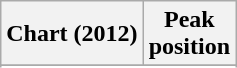<table class="wikitable sortable">
<tr>
<th scope="col">Chart (2012)</th>
<th scope="col">Peak<br>position</th>
</tr>
<tr>
</tr>
<tr>
</tr>
<tr>
</tr>
</table>
